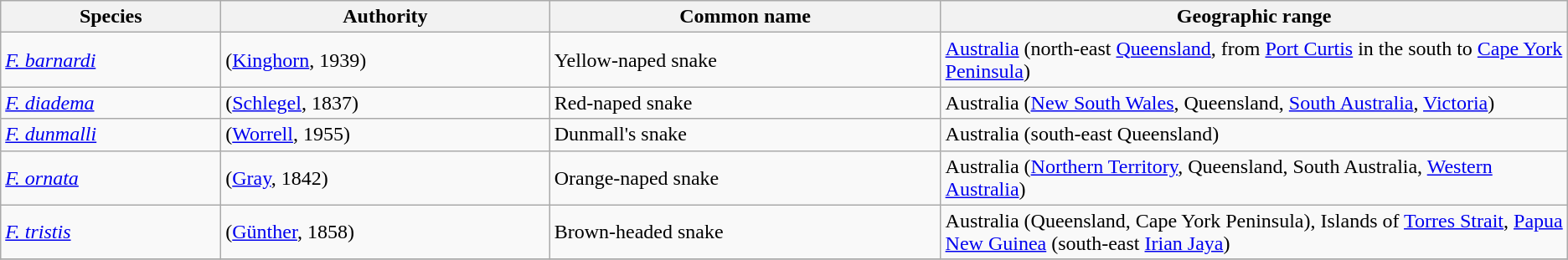<table class="wikitable">
<tr>
<th>Species</th>
<th>Authority</th>
<th>Common name</th>
<th>Geographic range</th>
</tr>
<tr>
<td><em><a href='#'>F. barnardi</a></em></td>
<td>(<a href='#'>Kinghorn</a>, 1939)</td>
<td>Yellow-naped snake</td>
<td style="width:40%"><a href='#'>Australia</a> (north-east <a href='#'>Queensland</a>, from <a href='#'>Port Curtis</a> in the south to <a href='#'>Cape York Peninsula</a>)</td>
</tr>
<tr>
<td><em><a href='#'>F. diadema</a></em></td>
<td>(<a href='#'>Schlegel</a>, 1837)</td>
<td>Red-naped snake</td>
<td>Australia (<a href='#'>New South Wales</a>, Queensland, <a href='#'>South Australia</a>, <a href='#'>Victoria</a>)</td>
</tr>
<tr>
<td><em><a href='#'>F. dunmalli</a></em></td>
<td>(<a href='#'>Worrell</a>, 1955)</td>
<td>Dunmall's snake</td>
<td>Australia (south-east Queensland)</td>
</tr>
<tr>
<td><em><a href='#'>F. ornata</a></em></td>
<td>(<a href='#'>Gray</a>, 1842)</td>
<td>Orange-naped snake</td>
<td>Australia (<a href='#'>Northern Territory</a>, Queensland, South Australia, <a href='#'>Western Australia</a>)</td>
</tr>
<tr>
<td><em><a href='#'>F. tristis</a></em></td>
<td>(<a href='#'>Günther</a>, 1858)</td>
<td>Brown-headed snake</td>
<td>Australia (Queensland, Cape York Peninsula), Islands of <a href='#'>Torres Strait</a>, <a href='#'>Papua New Guinea</a> (south-east <a href='#'>Irian Jaya</a>)</td>
</tr>
<tr>
</tr>
</table>
